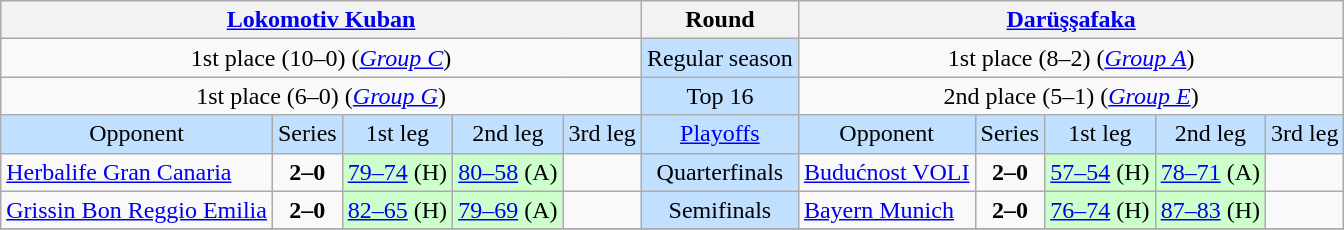<table class="wikitable" style="text-align:center;">
<tr>
<th colspan=5> <a href='#'>Lokomotiv Kuban</a></th>
<th>Round</th>
<th colspan=5> <a href='#'>Darüşşafaka</a></th>
</tr>
<tr>
<td colspan=5 valign=top>1st place (10–0) (<em><a href='#'>Group C</a></em>)</td>
<td bgcolor=c1e0ff>Regular season</td>
<td colspan=5 valign=top>1st place (8–2) (<em><a href='#'>Group A</a></em>)</td>
</tr>
<tr>
<td colspan=5 valign=top>1st place (6–0) (<em><a href='#'>Group G</a></em>)</td>
<td bgcolor=c1e0ff>Top 16</td>
<td colspan=5 valign=top>2nd place (5–1) (<em><a href='#'>Group E</a></em>)</td>
</tr>
<tr style="background:#c1e0ff">
<td>Opponent</td>
<td>Series</td>
<td>1st leg</td>
<td>2nd leg</td>
<td>3rd leg</td>
<td><a href='#'>Playoffs</a></td>
<td>Opponent</td>
<td width=30>Series</td>
<td>1st leg</td>
<td>2nd leg</td>
<td>3rd leg</td>
</tr>
<tr>
<td align=left> <a href='#'>Herbalife Gran Canaria</a></td>
<td><strong>2–0</strong></td>
<td bgcolor=#cfc><a href='#'>79–74</a> (H)</td>
<td bgcolor=#cfc><a href='#'>80–58</a> (A)</td>
<td></td>
<td bgcolor=c1e0ff>Quarterfinals</td>
<td align=left> <a href='#'>Budućnost VOLI</a></td>
<td><strong>2–0</strong></td>
<td bgcolor=#cfc><a href='#'>57–54</a> (H)</td>
<td bgcolor=#cfc><a href='#'>78–71</a> (A)</td>
<td></td>
</tr>
<tr>
<td align=left> <a href='#'>Grissin Bon Reggio Emilia</a></td>
<td><strong>2–0</strong></td>
<td bgcolor=#cfc><a href='#'>82–65</a> (H)</td>
<td bgcolor=#cfc><a href='#'>79–69</a> (A)</td>
<td></td>
<td bgcolor=c1e0ff>Semifinals</td>
<td align=left> <a href='#'>Bayern Munich</a></td>
<td><strong>2–0</strong></td>
<td bgcolor=#cfc><a href='#'>76–74</a> (H)</td>
<td bgcolor=#cfc><a href='#'>87–83</a> (H)</td>
<td></td>
</tr>
<tr>
</tr>
</table>
